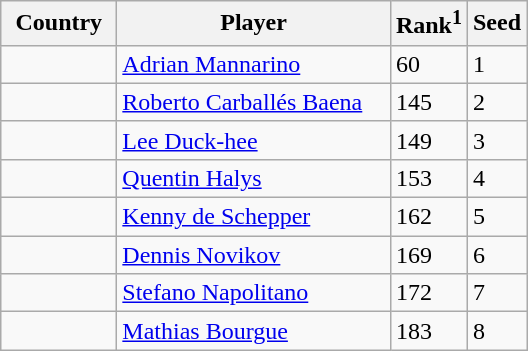<table class="sortable wikitable">
<tr>
<th width="70">Country</th>
<th width="175">Player</th>
<th>Rank<sup>1</sup></th>
<th>Seed</th>
</tr>
<tr>
<td></td>
<td><a href='#'>Adrian Mannarino</a></td>
<td>60</td>
<td>1</td>
</tr>
<tr>
<td></td>
<td><a href='#'>Roberto Carballés Baena</a></td>
<td>145</td>
<td>2</td>
</tr>
<tr>
<td></td>
<td><a href='#'>Lee Duck-hee</a></td>
<td>149</td>
<td>3</td>
</tr>
<tr>
<td></td>
<td><a href='#'>Quentin Halys</a></td>
<td>153</td>
<td>4</td>
</tr>
<tr>
<td></td>
<td><a href='#'>Kenny de Schepper</a></td>
<td>162</td>
<td>5</td>
</tr>
<tr>
<td></td>
<td><a href='#'>Dennis Novikov</a></td>
<td>169</td>
<td>6</td>
</tr>
<tr>
<td></td>
<td><a href='#'>Stefano Napolitano</a></td>
<td>172</td>
<td>7</td>
</tr>
<tr>
<td></td>
<td><a href='#'>Mathias Bourgue</a></td>
<td>183</td>
<td>8</td>
</tr>
</table>
